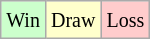<table class="wikitable">
<tr>
<td style="background-color: #CCFFCC;"><small>Win</small></td>
<td style="background-color: #FFFFCC;"><small>Draw</small></td>
<td style="background-color: #FFCCCC;"><small>Loss</small></td>
</tr>
</table>
